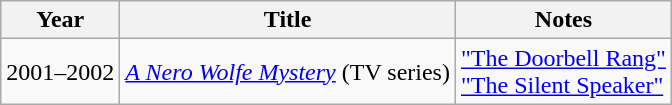<table class="wikitable sortable">
<tr>
<th>Year</th>
<th>Title</th>
<th class=”unsortable">Notes</th>
</tr>
<tr>
<td>2001–2002</td>
<td><em><a href='#'>A Nero Wolfe Mystery</a></em> (TV series)</td>
<td><a href='#'>"The Doorbell Rang"</a><br><a href='#'>"The Silent Speaker"</a></td>
</tr>
</table>
